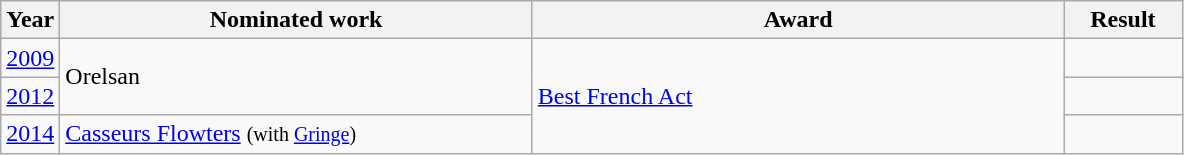<table class="wikitable">
<tr>
<th width=5%>Year</th>
<th width=40%>Nominated work</th>
<th width=45%>Award</th>
<th width=10%>Result</th>
</tr>
<tr>
<td><a href='#'>2009</a></td>
<td rowspan="2">Orelsan</td>
<td rowspan="3"><a href='#'>Best French Act</a></td>
<td></td>
</tr>
<tr>
<td><a href='#'>2012</a></td>
<td></td>
</tr>
<tr>
<td><a href='#'>2014</a></td>
<td><a href='#'>Casseurs Flowters</a> <small>(with <a href='#'>Gringe</a>)</small></td>
<td></td>
</tr>
</table>
